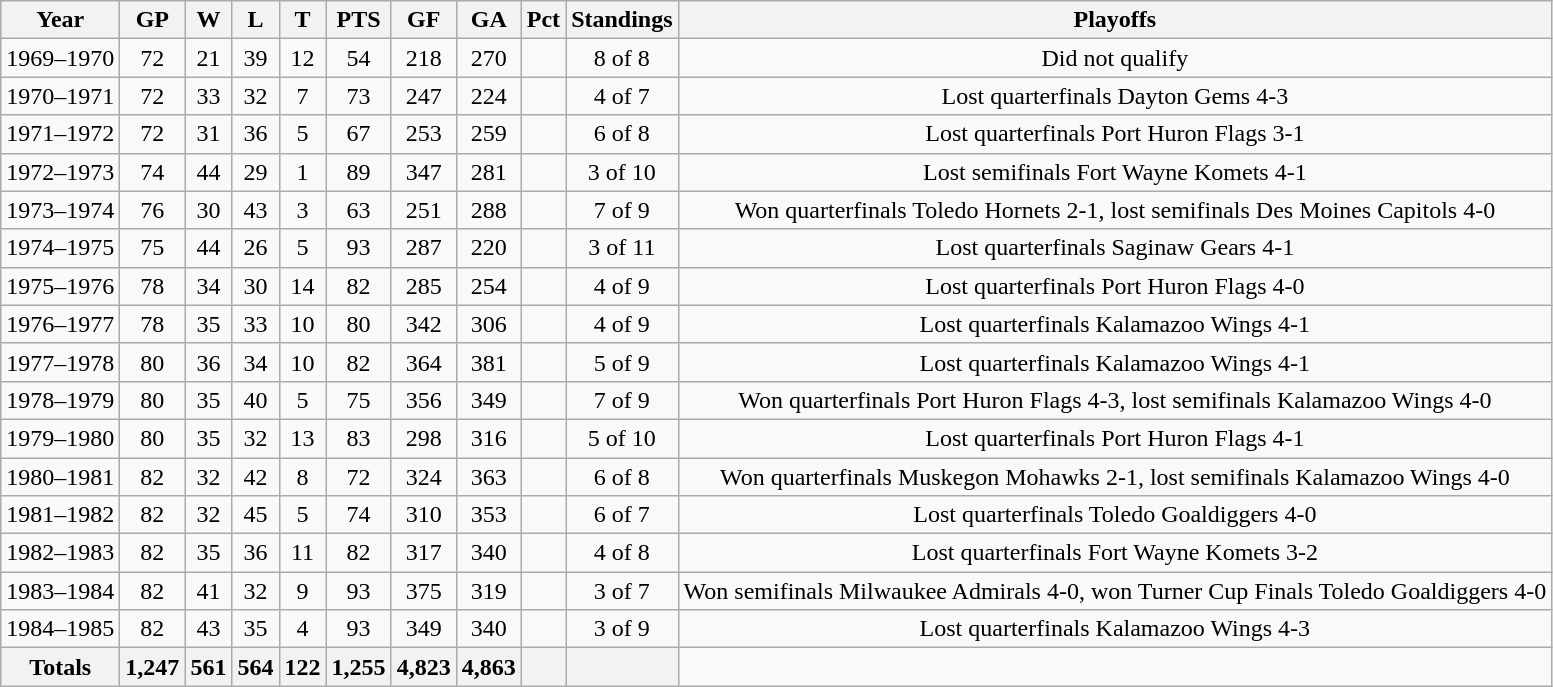<table class="wikitable" style="text-align:center;">
<tr>
<th>Year</th>
<th>GP</th>
<th>W</th>
<th>L</th>
<th>T</th>
<th>PTS</th>
<th>GF</th>
<th>GA</th>
<th>Pct</th>
<th>Standings</th>
<th>Playoffs</th>
</tr>
<tr>
<td>1969–1970</td>
<td>72</td>
<td>21</td>
<td>39</td>
<td>12</td>
<td>54</td>
<td>218</td>
<td>270</td>
<td></td>
<td>8 of 8</td>
<td>Did not qualify</td>
</tr>
<tr>
<td>1970–1971</td>
<td>72</td>
<td>33</td>
<td>32</td>
<td>7</td>
<td>73</td>
<td>247</td>
<td>224</td>
<td></td>
<td>4 of 7</td>
<td>Lost quarterfinals Dayton Gems 4-3</td>
</tr>
<tr>
<td>1971–1972</td>
<td>72</td>
<td>31</td>
<td>36</td>
<td>5</td>
<td>67</td>
<td>253</td>
<td>259</td>
<td></td>
<td>6 of 8</td>
<td>Lost quarterfinals Port Huron Flags 3-1</td>
</tr>
<tr>
<td>1972–1973</td>
<td>74</td>
<td>44</td>
<td>29</td>
<td>1</td>
<td>89</td>
<td>347</td>
<td>281</td>
<td></td>
<td>3 of 10</td>
<td>Lost semifinals Fort Wayne Komets 4-1</td>
</tr>
<tr>
<td>1973–1974</td>
<td>76</td>
<td>30</td>
<td>43</td>
<td>3</td>
<td>63</td>
<td>251</td>
<td>288</td>
<td></td>
<td>7 of 9</td>
<td>Won quarterfinals Toledo Hornets 2-1, lost semifinals Des Moines Capitols 4-0</td>
</tr>
<tr>
<td>1974–1975</td>
<td>75</td>
<td>44</td>
<td>26</td>
<td>5</td>
<td>93</td>
<td>287</td>
<td>220</td>
<td></td>
<td>3 of 11</td>
<td>Lost quarterfinals Saginaw Gears 4-1</td>
</tr>
<tr>
<td>1975–1976</td>
<td>78</td>
<td>34</td>
<td>30</td>
<td>14</td>
<td>82</td>
<td>285</td>
<td>254</td>
<td></td>
<td>4 of 9</td>
<td>Lost quarterfinals Port Huron Flags 4-0</td>
</tr>
<tr>
<td>1976–1977</td>
<td>78</td>
<td>35</td>
<td>33</td>
<td>10</td>
<td>80</td>
<td>342</td>
<td>306</td>
<td></td>
<td>4 of 9</td>
<td>Lost quarterfinals Kalamazoo Wings 4-1</td>
</tr>
<tr>
<td>1977–1978</td>
<td>80</td>
<td>36</td>
<td>34</td>
<td>10</td>
<td>82</td>
<td>364</td>
<td>381</td>
<td></td>
<td>5 of 9</td>
<td>Lost quarterfinals Kalamazoo Wings 4-1</td>
</tr>
<tr>
<td>1978–1979</td>
<td>80</td>
<td>35</td>
<td>40</td>
<td>5</td>
<td>75</td>
<td>356</td>
<td>349</td>
<td></td>
<td>7 of 9</td>
<td>Won quarterfinals Port Huron Flags 4-3, lost semifinals Kalamazoo Wings 4-0</td>
</tr>
<tr>
<td>1979–1980</td>
<td>80</td>
<td>35</td>
<td>32</td>
<td>13</td>
<td>83</td>
<td>298</td>
<td>316</td>
<td></td>
<td>5 of 10</td>
<td>Lost quarterfinals Port Huron Flags 4-1</td>
</tr>
<tr>
<td>1980–1981</td>
<td>82</td>
<td>32</td>
<td>42</td>
<td>8</td>
<td>72</td>
<td>324</td>
<td>363</td>
<td></td>
<td>6 of 8</td>
<td>Won quarterfinals Muskegon Mohawks 2-1, lost semifinals Kalamazoo Wings 4-0</td>
</tr>
<tr>
<td>1981–1982</td>
<td>82</td>
<td>32</td>
<td>45</td>
<td>5</td>
<td>74</td>
<td>310</td>
<td>353</td>
<td></td>
<td>6 of 7</td>
<td>Lost quarterfinals Toledo Goaldiggers 4-0</td>
</tr>
<tr>
<td>1982–1983</td>
<td>82</td>
<td>35</td>
<td>36</td>
<td>11</td>
<td>82</td>
<td>317</td>
<td>340</td>
<td></td>
<td>4 of 8</td>
<td>Lost quarterfinals Fort Wayne Komets 3-2</td>
</tr>
<tr>
<td>1983–1984</td>
<td>82</td>
<td>41</td>
<td>32</td>
<td>9</td>
<td>93</td>
<td>375</td>
<td>319</td>
<td></td>
<td>3 of 7</td>
<td>Won semifinals Milwaukee Admirals 4-0, won Turner Cup Finals Toledo Goaldiggers 4-0</td>
</tr>
<tr>
<td>1984–1985</td>
<td>82</td>
<td>43</td>
<td>35</td>
<td>4</td>
<td>93</td>
<td>349</td>
<td>340</td>
<td></td>
<td>3 of 9</td>
<td>Lost quarterfinals Kalamazoo Wings 4-3</td>
</tr>
<tr>
<th>Totals</th>
<th>1,247</th>
<th>561</th>
<th>564</th>
<th>122</th>
<th>1,255</th>
<th>4,823</th>
<th>4,863</th>
<th></th>
<th></th>
</tr>
</table>
